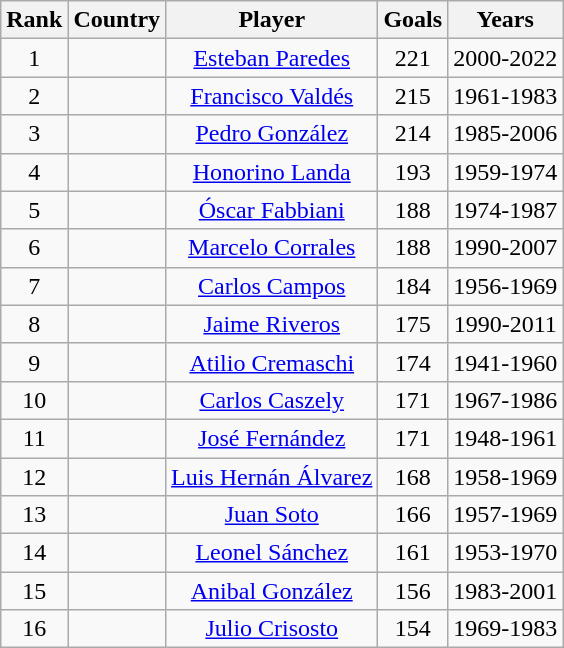<table class="wikitable" style="text-align:center;">
<tr>
<th>Rank</th>
<th>Country</th>
<th>Player</th>
<th>Goals</th>
<th>Years</th>
</tr>
<tr>
<td>1</td>
<td></td>
<td><a href='#'>Esteban Paredes</a></td>
<td>221</td>
<td>2000-2022</td>
</tr>
<tr>
<td>2</td>
<td></td>
<td><a href='#'>Francisco Valdés</a></td>
<td>215</td>
<td>1961-1983</td>
</tr>
<tr>
<td>3</td>
<td></td>
<td><a href='#'>Pedro González</a></td>
<td>214</td>
<td>1985-2006</td>
</tr>
<tr>
<td>4</td>
<td></td>
<td><a href='#'>Honorino Landa</a></td>
<td>193</td>
<td>1959-1974</td>
</tr>
<tr>
<td>5</td>
<td></td>
<td><a href='#'>Óscar Fabbiani</a></td>
<td>188</td>
<td>1974-1987</td>
</tr>
<tr>
<td>6</td>
<td></td>
<td><a href='#'>Marcelo Corrales</a></td>
<td>188</td>
<td>1990-2007</td>
</tr>
<tr>
<td>7</td>
<td></td>
<td><a href='#'>Carlos Campos</a></td>
<td>184</td>
<td>1956-1969</td>
</tr>
<tr>
<td>8</td>
<td></td>
<td><a href='#'>Jaime Riveros</a></td>
<td>175</td>
<td>1990-2011</td>
</tr>
<tr>
<td>9</td>
<td></td>
<td><a href='#'>Atilio Cremaschi</a></td>
<td>174</td>
<td>1941-1960</td>
</tr>
<tr>
<td>10</td>
<td></td>
<td><a href='#'>Carlos Caszely</a></td>
<td>171</td>
<td>1967-1986</td>
</tr>
<tr>
<td>11</td>
<td></td>
<td><a href='#'>José Fernández</a></td>
<td>171</td>
<td>1948-1961</td>
</tr>
<tr>
<td>12</td>
<td></td>
<td><a href='#'>Luis Hernán Álvarez</a></td>
<td>168</td>
<td>1958-1969</td>
</tr>
<tr>
<td>13</td>
<td></td>
<td><a href='#'>Juan Soto</a></td>
<td>166</td>
<td>1957-1969</td>
</tr>
<tr>
<td>14</td>
<td></td>
<td><a href='#'>Leonel Sánchez</a></td>
<td>161</td>
<td>1953-1970</td>
</tr>
<tr>
<td>15</td>
<td></td>
<td><a href='#'>Anibal González</a></td>
<td>156</td>
<td>1983-2001</td>
</tr>
<tr>
<td>16</td>
<td></td>
<td><a href='#'>Julio Crisosto</a></td>
<td>154</td>
<td>1969-1983</td>
</tr>
</table>
